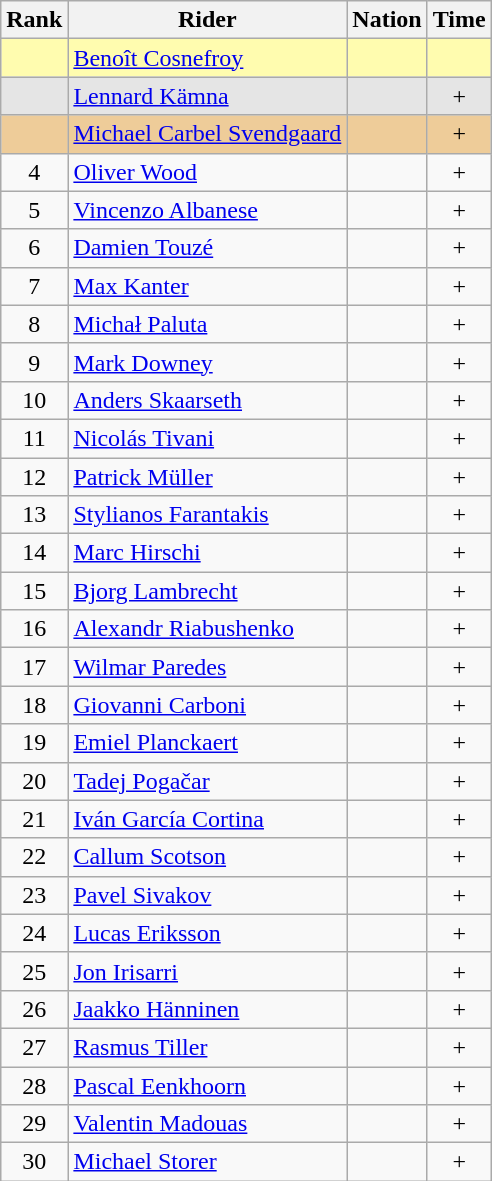<table class="wikitable">
<tr>
<th>Rank</th>
<th>Rider</th>
<th>Nation</th>
<th>Time</th>
</tr>
<tr bgcolor=fffcaf>
<td align="center"></td>
<td><a href='#'>Benoît Cosnefroy</a></td>
<td></td>
<td align="center"></td>
</tr>
<tr bgcolor=e5e5e5>
<td align="center"></td>
<td><a href='#'>Lennard Kämna</a></td>
<td></td>
<td align="center">+ </td>
</tr>
<tr bgcolor=eecc99>
<td align="center"></td>
<td><a href='#'>Michael Carbel Svendgaard</a></td>
<td></td>
<td align="center">+ </td>
</tr>
<tr>
<td align="center">4</td>
<td><a href='#'>Oliver Wood</a></td>
<td></td>
<td align="center">+ </td>
</tr>
<tr>
<td align="center">5</td>
<td><a href='#'>Vincenzo Albanese</a></td>
<td></td>
<td align="center">+ </td>
</tr>
<tr>
<td align="center">6</td>
<td><a href='#'>Damien Touzé</a></td>
<td></td>
<td align="center">+ </td>
</tr>
<tr>
<td align="center">7</td>
<td><a href='#'>Max Kanter</a></td>
<td></td>
<td align="center">+ </td>
</tr>
<tr>
<td align="center">8</td>
<td><a href='#'>Michał Paluta</a></td>
<td></td>
<td align="center">+ </td>
</tr>
<tr>
<td align="center">9</td>
<td><a href='#'>Mark Downey</a></td>
<td></td>
<td align="center">+ </td>
</tr>
<tr>
<td align="center">10</td>
<td><a href='#'>Anders Skaarseth</a></td>
<td></td>
<td align="center">+ </td>
</tr>
<tr>
<td align="center">11</td>
<td><a href='#'>Nicolás Tivani</a></td>
<td></td>
<td align="center">+ </td>
</tr>
<tr>
<td align="center">12</td>
<td><a href='#'>Patrick Müller</a></td>
<td></td>
<td align="center">+ </td>
</tr>
<tr>
<td align="center">13</td>
<td><a href='#'>Stylianos Farantakis</a></td>
<td></td>
<td align="center">+ </td>
</tr>
<tr>
<td align="center">14</td>
<td><a href='#'>Marc Hirschi</a></td>
<td></td>
<td align="center">+ </td>
</tr>
<tr>
<td align="center">15</td>
<td><a href='#'>Bjorg Lambrecht</a></td>
<td></td>
<td align="center">+ </td>
</tr>
<tr>
<td align="center">16</td>
<td><a href='#'>Alexandr Riabushenko</a></td>
<td></td>
<td align="center">+ </td>
</tr>
<tr>
<td align="center">17</td>
<td><a href='#'>Wilmar Paredes</a></td>
<td></td>
<td align="center">+ </td>
</tr>
<tr>
<td align="center">18</td>
<td><a href='#'>Giovanni Carboni</a></td>
<td></td>
<td align="center">+ </td>
</tr>
<tr>
<td align="center">19</td>
<td><a href='#'>Emiel Planckaert</a></td>
<td></td>
<td align="center">+ </td>
</tr>
<tr>
<td align="center">20</td>
<td><a href='#'>Tadej Pogačar</a></td>
<td></td>
<td align="center">+ </td>
</tr>
<tr>
<td align="center">21</td>
<td><a href='#'>Iván García Cortina</a></td>
<td></td>
<td align="center">+ </td>
</tr>
<tr>
<td align="center">22</td>
<td><a href='#'>Callum Scotson</a></td>
<td></td>
<td align="center">+ </td>
</tr>
<tr>
<td align="center">23</td>
<td><a href='#'>Pavel Sivakov</a></td>
<td></td>
<td align="center">+ </td>
</tr>
<tr>
<td align="center">24</td>
<td><a href='#'>Lucas Eriksson</a></td>
<td></td>
<td align="center">+ </td>
</tr>
<tr>
<td align="center">25</td>
<td><a href='#'>Jon Irisarri</a></td>
<td></td>
<td align="center">+ </td>
</tr>
<tr>
<td align="center">26</td>
<td><a href='#'>Jaakko Hänninen</a></td>
<td></td>
<td align="center">+ </td>
</tr>
<tr>
<td align="center">27</td>
<td><a href='#'>Rasmus Tiller</a></td>
<td></td>
<td align="center">+ </td>
</tr>
<tr>
<td align="center">28</td>
<td><a href='#'>Pascal Eenkhoorn</a></td>
<td></td>
<td align="center">+ </td>
</tr>
<tr>
<td align="center">29</td>
<td><a href='#'>Valentin Madouas</a></td>
<td></td>
<td align="center">+ </td>
</tr>
<tr>
<td align="center">30</td>
<td><a href='#'>Michael Storer</a></td>
<td></td>
<td align="center">+ </td>
</tr>
</table>
